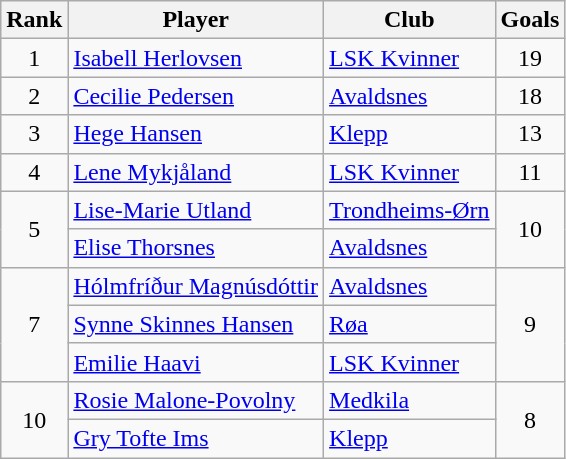<table class="wikitable" style="text-align:center">
<tr>
<th>Rank</th>
<th>Player</th>
<th>Club</th>
<th>Goals</th>
</tr>
<tr>
<td>1</td>
<td align="left"> <a href='#'>Isabell Herlovsen</a></td>
<td align="left"><a href='#'>LSK Kvinner</a></td>
<td>19</td>
</tr>
<tr>
<td>2</td>
<td align="left"> <a href='#'>Cecilie Pedersen</a></td>
<td align="left"><a href='#'>Avaldsnes</a></td>
<td>18</td>
</tr>
<tr>
<td>3</td>
<td align="left"> <a href='#'>Hege Hansen</a></td>
<td align="left"><a href='#'>Klepp</a></td>
<td>13</td>
</tr>
<tr>
<td>4</td>
<td align="left"> <a href='#'>Lene Mykjåland</a></td>
<td align="left"><a href='#'>LSK Kvinner</a></td>
<td>11</td>
</tr>
<tr>
<td rowspan="2">5</td>
<td align="left"> <a href='#'>Lise-Marie Utland</a></td>
<td align="left"><a href='#'>Trondheims-Ørn</a></td>
<td rowspan="2">10</td>
</tr>
<tr>
<td align="left"> <a href='#'>Elise Thorsnes</a></td>
<td align="left"><a href='#'>Avaldsnes</a></td>
</tr>
<tr>
<td rowspan="3">7</td>
<td align="left"> <a href='#'>Hólmfríður Magnúsdóttir</a></td>
<td align="left"><a href='#'>Avaldsnes</a></td>
<td rowspan="3">9</td>
</tr>
<tr>
<td align="left"> <a href='#'>Synne Skinnes Hansen</a></td>
<td align="left"><a href='#'>Røa</a></td>
</tr>
<tr>
<td align="left"> <a href='#'>Emilie Haavi</a></td>
<td align="left"><a href='#'>LSK Kvinner</a></td>
</tr>
<tr>
<td rowspan="2">10</td>
<td align="left"> <a href='#'>Rosie Malone-Povolny</a></td>
<td align="left"><a href='#'>Medkila</a></td>
<td rowspan="2">8</td>
</tr>
<tr>
<td align="left"> <a href='#'>Gry Tofte Ims</a></td>
<td align="left"><a href='#'>Klepp</a></td>
</tr>
</table>
